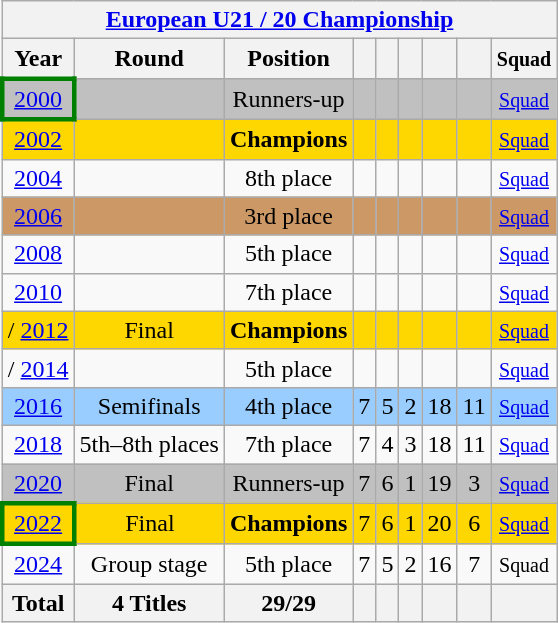<table class="wikitable" style="text-align: center;">
<tr>
<th colspan=9><a href='#'>European U21 / 20 Championship</a></th>
</tr>
<tr>
<th>Year</th>
<th>Round</th>
<th>Position</th>
<th></th>
<th></th>
<th></th>
<th></th>
<th></th>
<th><small>Squad</small></th>
</tr>
<tr bgcolor=silver>
<td style="border:3px solid green"> <a href='#'>2000</a></td>
<td></td>
<td>Runners-up</td>
<td></td>
<td></td>
<td></td>
<td></td>
<td></td>
<td><small> <a href='#'>Squad</a></small></td>
</tr>
<tr bgcolor=gold>
<td> <a href='#'>2002</a></td>
<td></td>
<td><strong>Champions</strong></td>
<td></td>
<td></td>
<td></td>
<td></td>
<td></td>
<td><small> <a href='#'>Squad</a></small></td>
</tr>
<tr>
<td> <a href='#'>2004</a></td>
<td></td>
<td>8th place</td>
<td></td>
<td></td>
<td></td>
<td></td>
<td></td>
<td><small> <a href='#'>Squad</a></small></td>
</tr>
<tr bgcolor=cc9966>
<td> <a href='#'>2006</a></td>
<td></td>
<td>3rd place</td>
<td></td>
<td></td>
<td></td>
<td></td>
<td></td>
<td><small> <a href='#'>Squad</a></small></td>
</tr>
<tr>
<td> <a href='#'>2008</a></td>
<td></td>
<td>5th place</td>
<td></td>
<td></td>
<td></td>
<td></td>
<td></td>
<td><small> <a href='#'>Squad</a></small></td>
</tr>
<tr>
<td> <a href='#'>2010</a></td>
<td></td>
<td>7th place</td>
<td></td>
<td></td>
<td></td>
<td></td>
<td></td>
<td><small> <a href='#'>Squad</a></small></td>
</tr>
<tr bgcolor=gold>
<td>/ <a href='#'>2012</a></td>
<td>Final</td>
<td><strong>Champions</strong></td>
<td></td>
<td></td>
<td></td>
<td></td>
<td></td>
<td><small> <a href='#'>Squad</a></small></td>
</tr>
<tr>
<td>/ <a href='#'>2014</a></td>
<td></td>
<td>5th place</td>
<td></td>
<td></td>
<td></td>
<td></td>
<td></td>
<td><small> <a href='#'>Squad</a></small></td>
</tr>
<tr bgcolor=9acdff>
<td> <a href='#'>2016</a></td>
<td>Semifinals</td>
<td>4th place</td>
<td>7</td>
<td>5</td>
<td>2</td>
<td>18</td>
<td>11</td>
<td><small> <a href='#'>Squad</a></small></td>
</tr>
<tr>
<td>  <a href='#'>2018</a></td>
<td>5th–8th places</td>
<td>7th place</td>
<td>7</td>
<td>4</td>
<td>3</td>
<td>18</td>
<td>11</td>
<td><small> <a href='#'>Squad</a></small></td>
</tr>
<tr bgcolor=silver>
<td> <a href='#'>2020</a></td>
<td>Final</td>
<td>Runners-up</td>
<td>7</td>
<td>6</td>
<td>1</td>
<td>19</td>
<td>3</td>
<td><small> <a href='#'>Squad</a></small></td>
</tr>
<tr bgcolor=gold>
<td style="border:3px solid green"> <a href='#'>2022</a></td>
<td>Final</td>
<td><strong>Champions</strong></td>
<td>7</td>
<td>6</td>
<td>1</td>
<td>20</td>
<td>6</td>
<td><small> <a href='#'>Squad</a></small></td>
</tr>
<tr>
<td>  <a href='#'>2024</a></td>
<td>Group stage</td>
<td>5th place</td>
<td>7</td>
<td>5</td>
<td>2</td>
<td>16</td>
<td>7</td>
<td><small>Squad</small></td>
</tr>
<tr>
<th>Total</th>
<th>4 Titles</th>
<th>29/29</th>
<th></th>
<th></th>
<th></th>
<th></th>
<th></th>
<th></th>
</tr>
</table>
